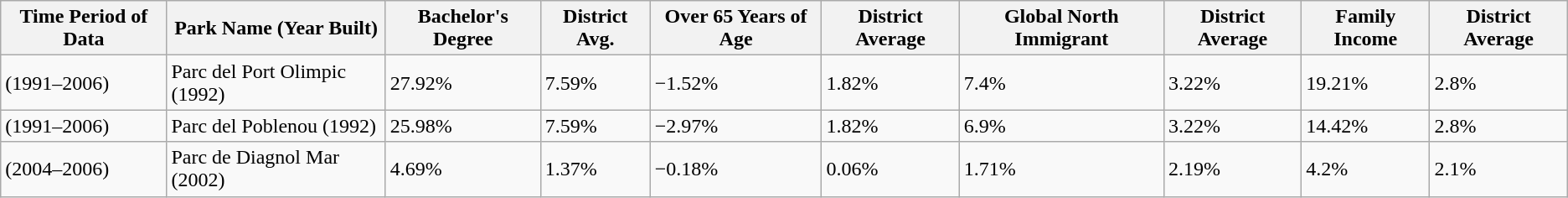<table class="wikitable">
<tr>
<th>Time Period of Data</th>
<th>Park Name (Year Built)</th>
<th>Bachelor's Degree</th>
<th>District Avg.</th>
<th>Over 65 Years of Age</th>
<th>District Average</th>
<th>Global North Immigrant</th>
<th>District Average</th>
<th>Family Income</th>
<th>District Average</th>
</tr>
<tr>
<td>(1991–2006)</td>
<td>Parc del Port Olimpic (1992)</td>
<td>27.92%</td>
<td>7.59%</td>
<td>−1.52%</td>
<td>1.82%</td>
<td>7.4%</td>
<td>3.22%</td>
<td>19.21%</td>
<td>2.8%</td>
</tr>
<tr>
<td>(1991–2006)</td>
<td>Parc del Poblenou (1992)</td>
<td>25.98%</td>
<td>7.59%</td>
<td>−2.97%</td>
<td>1.82%</td>
<td>6.9%</td>
<td>3.22%</td>
<td>14.42%</td>
<td>2.8%</td>
</tr>
<tr>
<td>(2004–2006)</td>
<td>Parc de Diagnol Mar (2002)</td>
<td>4.69%</td>
<td>1.37%</td>
<td>−0.18%</td>
<td>0.06%</td>
<td>1.71%</td>
<td>2.19%</td>
<td>4.2%</td>
<td>2.1%</td>
</tr>
</table>
